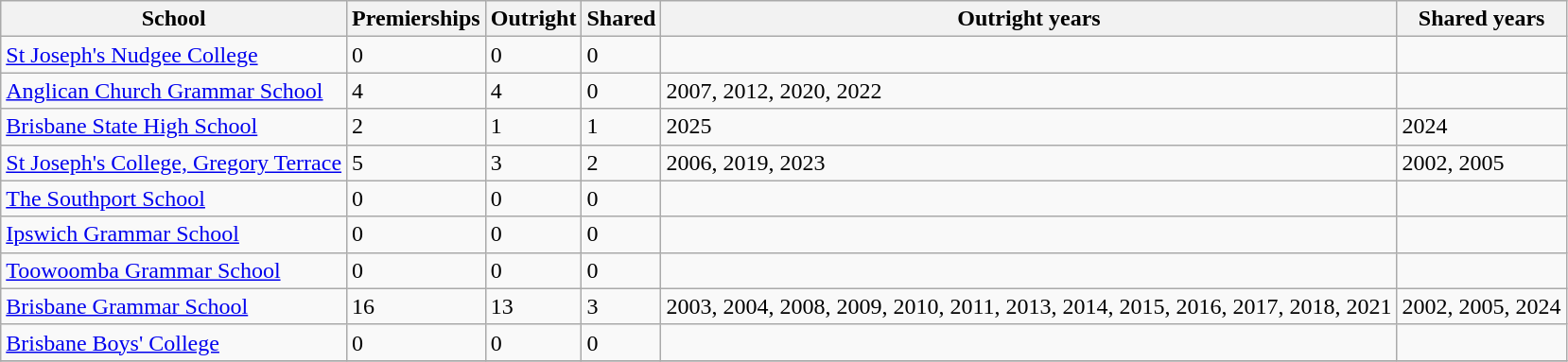<table class="wikitable sortable">
<tr>
<th>School</th>
<th>Premierships</th>
<th>Outright</th>
<th>Shared</th>
<th>Outright years</th>
<th>Shared years</th>
</tr>
<tr>
<td><a href='#'>St Joseph's Nudgee College</a></td>
<td>0</td>
<td>0</td>
<td>0</td>
<td></td>
<td></td>
</tr>
<tr>
<td><a href='#'>Anglican Church Grammar School</a></td>
<td>4</td>
<td>4</td>
<td>0</td>
<td>2007, 2012, 2020, 2022</td>
</tr>
<tr>
<td><a href='#'>Brisbane State High School</a></td>
<td>2</td>
<td>1</td>
<td>1</td>
<td>2025</td>
<td>2024</td>
</tr>
<tr>
<td><a href='#'>St Joseph's College, Gregory Terrace</a></td>
<td>5</td>
<td>3</td>
<td>2</td>
<td>2006, 2019, 2023</td>
<td>2002, 2005</td>
</tr>
<tr>
<td><a href='#'>The Southport School</a></td>
<td>0</td>
<td>0</td>
<td>0</td>
<td></td>
<td></td>
</tr>
<tr>
<td><a href='#'>Ipswich Grammar School</a></td>
<td>0</td>
<td>0</td>
<td>0</td>
<td></td>
<td></td>
</tr>
<tr>
<td><a href='#'>Toowoomba Grammar School</a></td>
<td>0</td>
<td>0</td>
<td>0</td>
<td></td>
<td></td>
</tr>
<tr>
<td><a href='#'>Brisbane Grammar School</a></td>
<td>16</td>
<td>13</td>
<td>3</td>
<td>2003, 2004, 2008, 2009, 2010, 2011, 2013, 2014, 2015, 2016, 2017, 2018, 2021</td>
<td>2002, 2005, 2024</td>
</tr>
<tr>
<td><a href='#'>Brisbane Boys' College</a></td>
<td>0</td>
<td>0</td>
<td>0</td>
<td></td>
<td></td>
</tr>
<tr>
</tr>
</table>
